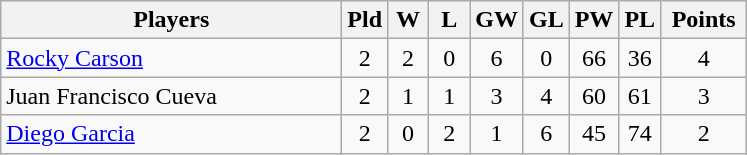<table class=wikitable style="text-align:center">
<tr>
<th width=220>Players</th>
<th width=20>Pld</th>
<th width=20>W</th>
<th width=20>L</th>
<th width=20>GW</th>
<th width=20>GL</th>
<th width=20>PW</th>
<th width=20>PL</th>
<th width=50>Points</th>
</tr>
<tr>
<td align=left> <a href='#'>Rocky Carson</a></td>
<td>2</td>
<td>2</td>
<td>0</td>
<td>6</td>
<td>0</td>
<td>66</td>
<td>36</td>
<td>4</td>
</tr>
<tr>
<td align=left> Juan Francisco Cueva</td>
<td>2</td>
<td>1</td>
<td>1</td>
<td>3</td>
<td>4</td>
<td>60</td>
<td>61</td>
<td>3</td>
</tr>
<tr>
<td align=left> <a href='#'>Diego Garcia</a></td>
<td>2</td>
<td>0</td>
<td>2</td>
<td>1</td>
<td>6</td>
<td>45</td>
<td>74</td>
<td>2</td>
</tr>
</table>
